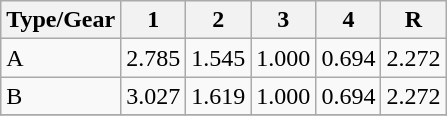<table class=wikitable |>
<tr>
<th>Type/Gear</th>
<th>1</th>
<th>2</th>
<th>3</th>
<th>4</th>
<th>R</th>
</tr>
<tr>
<td>A</td>
<td>2.785</td>
<td>1.545</td>
<td>1.000</td>
<td>0.694</td>
<td>2.272</td>
</tr>
<tr>
<td>B</td>
<td>3.027</td>
<td>1.619</td>
<td>1.000</td>
<td>0.694</td>
<td>2.272</td>
</tr>
<tr>
</tr>
</table>
